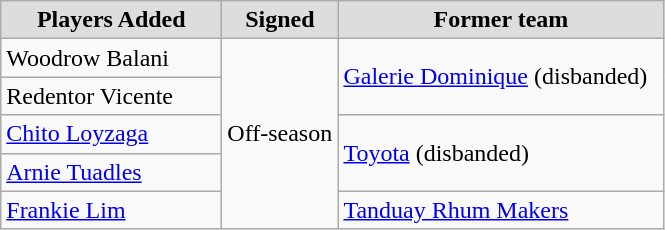<table class="wikitable sortable sortable">
<tr align="center" bgcolor="#dddddd">
<td style="width:140px"><strong>Players Added</strong></td>
<td style="width:70px"><strong>Signed</strong></td>
<td style="width:210px"><strong>Former team</strong></td>
</tr>
<tr>
<td>Woodrow Balani</td>
<td rowspan="5">Off-season</td>
<td rowspan="2"><a href='#'>Galerie Dominique</a> (disbanded)</td>
</tr>
<tr>
<td>Redentor Vicente</td>
</tr>
<tr>
<td><a href='#'>Chito Loyzaga</a></td>
<td rowspan="2"><a href='#'>Toyota</a> (disbanded)</td>
</tr>
<tr>
<td><a href='#'>Arnie Tuadles</a></td>
</tr>
<tr>
<td><a href='#'>Frankie Lim</a></td>
<td><a href='#'>Tanduay Rhum Makers</a></td>
</tr>
</table>
